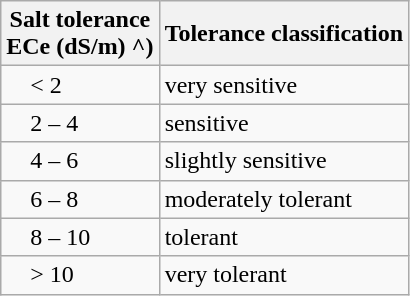<table class="wikitable" style="height: 100px;">
<tr>
<th>Salt tolerance <br> ECe (dS/m) ^)</th>
<th>Tolerance classification</th>
</tr>
<tr>
<td>    < 2</td>
<td>very sensitive</td>
</tr>
<tr>
<td>    2 – 4</td>
<td>sensitive</td>
</tr>
<tr>
<td>    4 – 6</td>
<td>slightly sensitive</td>
</tr>
<tr>
<td>    6 – 8</td>
<td>moderately tolerant</td>
</tr>
<tr>
<td>    8 – 10</td>
<td>tolerant</td>
</tr>
<tr>
<td>    > 10</td>
<td>very tolerant</td>
</tr>
</table>
